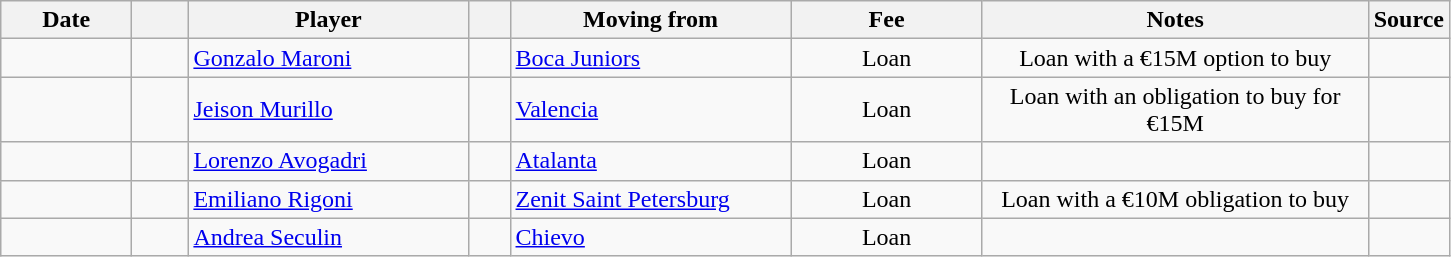<table class="wikitable sortable">
<tr>
<th style="width:80px;">Date</th>
<th style="width:30px;"></th>
<th style="width:180px;">Player</th>
<th style="width:20px;"></th>
<th style="width:180px;">Moving from</th>
<th style="width:120px;" class="unsortable">Fee</th>
<th style="width:250px;" class="unsortable">Notes</th>
<th style="width:20px;">Source</th>
</tr>
<tr>
<td></td>
<td align=center></td>
<td> <a href='#'>Gonzalo Maroni</a></td>
<td align=center></td>
<td> <a href='#'>Boca Juniors</a></td>
<td align=center>Loan</td>
<td align=center>Loan with a €15M option to buy</td>
<td></td>
</tr>
<tr>
<td></td>
<td align=center></td>
<td> <a href='#'>Jeison Murillo</a></td>
<td align=center></td>
<td> <a href='#'>Valencia</a></td>
<td align=center>Loan</td>
<td align=center>Loan with an obligation to buy for €15M</td>
<td></td>
</tr>
<tr>
<td></td>
<td align=center></td>
<td> <a href='#'>Lorenzo Avogadri</a></td>
<td align=center></td>
<td> <a href='#'>Atalanta</a></td>
<td align=center>Loan</td>
<td align=center></td>
<td></td>
</tr>
<tr>
<td></td>
<td align=center></td>
<td> <a href='#'>Emiliano Rigoni</a></td>
<td align=center></td>
<td> <a href='#'>Zenit Saint Petersburg</a></td>
<td align=center>Loan</td>
<td align=center>Loan with a €10M obligation to buy</td>
<td></td>
</tr>
<tr>
<td></td>
<td align=center></td>
<td> <a href='#'>Andrea Seculin</a></td>
<td align=center></td>
<td> <a href='#'>Chievo</a></td>
<td align=center>Loan</td>
<td align=center></td>
<td></td>
</tr>
</table>
